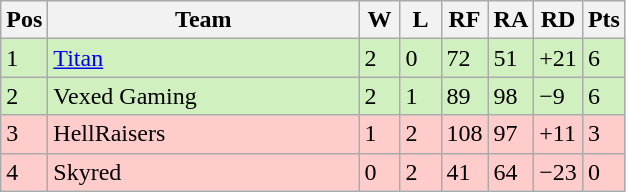<table class="wikitable">
<tr>
<th width="20px">Pos</th>
<th width="200px">Team</th>
<th width="20px">W</th>
<th width="20px">L</th>
<th width="20px">RF</th>
<th width="20px">RA</th>
<th width="20px">RD</th>
<th width="20px">Pts</th>
</tr>
<tr style="background: #D0F0C0;">
<td>1</td>
<td><a href='#'>Titan</a></td>
<td>2</td>
<td>0</td>
<td>72</td>
<td>51</td>
<td>+21</td>
<td>6</td>
</tr>
<tr style="background: #D0F0C0;">
<td>2</td>
<td>Vexed Gaming</td>
<td>2</td>
<td>1</td>
<td>89</td>
<td>98</td>
<td>−9</td>
<td>6</td>
</tr>
<tr style="background: #FFCCCC;">
<td>3</td>
<td>HellRaisers</td>
<td>1</td>
<td>2</td>
<td>108</td>
<td>97</td>
<td>+11</td>
<td>3</td>
</tr>
<tr style="background: #FFCCCC;">
<td>4</td>
<td>Skyred</td>
<td>0</td>
<td>2</td>
<td>41</td>
<td>64</td>
<td>−23</td>
<td>0</td>
</tr>
</table>
